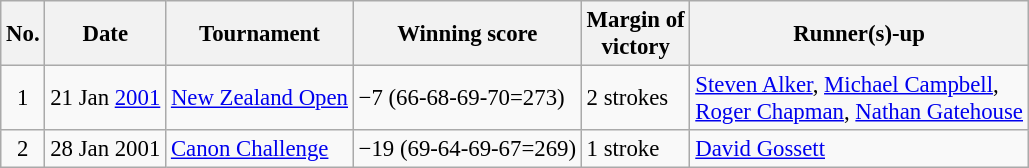<table class="wikitable" style="font-size:95%;">
<tr>
<th>No.</th>
<th>Date</th>
<th>Tournament</th>
<th>Winning score</th>
<th>Margin of<br>victory</th>
<th>Runner(s)-up</th>
</tr>
<tr>
<td align=center>1</td>
<td align=right>21 Jan <a href='#'>2001</a></td>
<td><a href='#'>New Zealand Open</a></td>
<td>−7 (66-68-69-70=273)</td>
<td>2 strokes</td>
<td> <a href='#'>Steven Alker</a>,  <a href='#'>Michael Campbell</a>,<br> <a href='#'>Roger Chapman</a>,  <a href='#'>Nathan Gatehouse</a></td>
</tr>
<tr>
<td align=center>2</td>
<td align=right>28 Jan 2001</td>
<td><a href='#'>Canon Challenge</a></td>
<td>−19 (69-64-69-67=269)</td>
<td>1 stroke</td>
<td> <a href='#'>David Gossett</a></td>
</tr>
</table>
